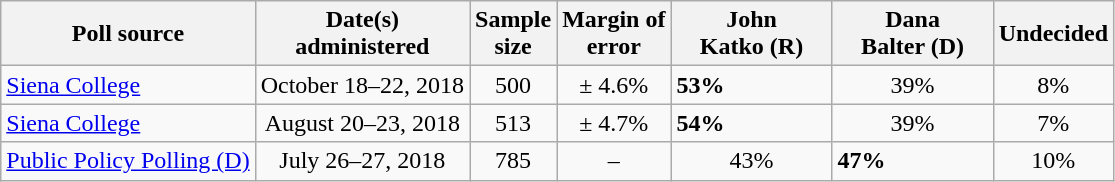<table class="wikitable">
<tr>
<th>Poll source</th>
<th>Date(s)<br>administered</th>
<th>Sample<br>size</th>
<th>Margin of<br>error</th>
<th style="width:100px;">John<br>Katko (R)</th>
<th style="width:100px;">Dana<br>Balter (D)</th>
<th>Undecided</th>
</tr>
<tr>
<td><a href='#'>Siena College</a></td>
<td align=center>October 18–22, 2018</td>
<td align=center>500</td>
<td align=center>± 4.6%</td>
<td><strong>53%</strong></td>
<td align=center>39%</td>
<td align=center>8%</td>
</tr>
<tr>
<td><a href='#'>Siena College</a></td>
<td align=center>August 20–23, 2018</td>
<td align=center>513</td>
<td align=center>± 4.7%</td>
<td><strong>54%</strong></td>
<td align=center>39%</td>
<td align=center>7%</td>
</tr>
<tr>
<td><a href='#'>Public Policy Polling (D)</a></td>
<td align=center>July 26–27, 2018</td>
<td align=center>785</td>
<td align=center>–</td>
<td align=center>43%</td>
<td><strong>47%</strong></td>
<td align=center>10%</td>
</tr>
</table>
